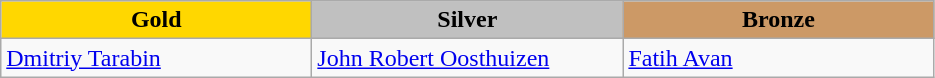<table class="wikitable" style="text-align:left">
<tr align="center">
<td width=200 bgcolor=gold><strong>Gold</strong></td>
<td width=200 bgcolor=silver><strong>Silver</strong></td>
<td width=200 bgcolor=CC9966><strong>Bronze</strong></td>
</tr>
<tr>
<td><a href='#'>Dmitriy Tarabin</a><br><em></em></td>
<td><a href='#'>John Robert Oosthuizen</a><br><em></em></td>
<td><a href='#'>Fatih Avan</a><br><em></em></td>
</tr>
</table>
